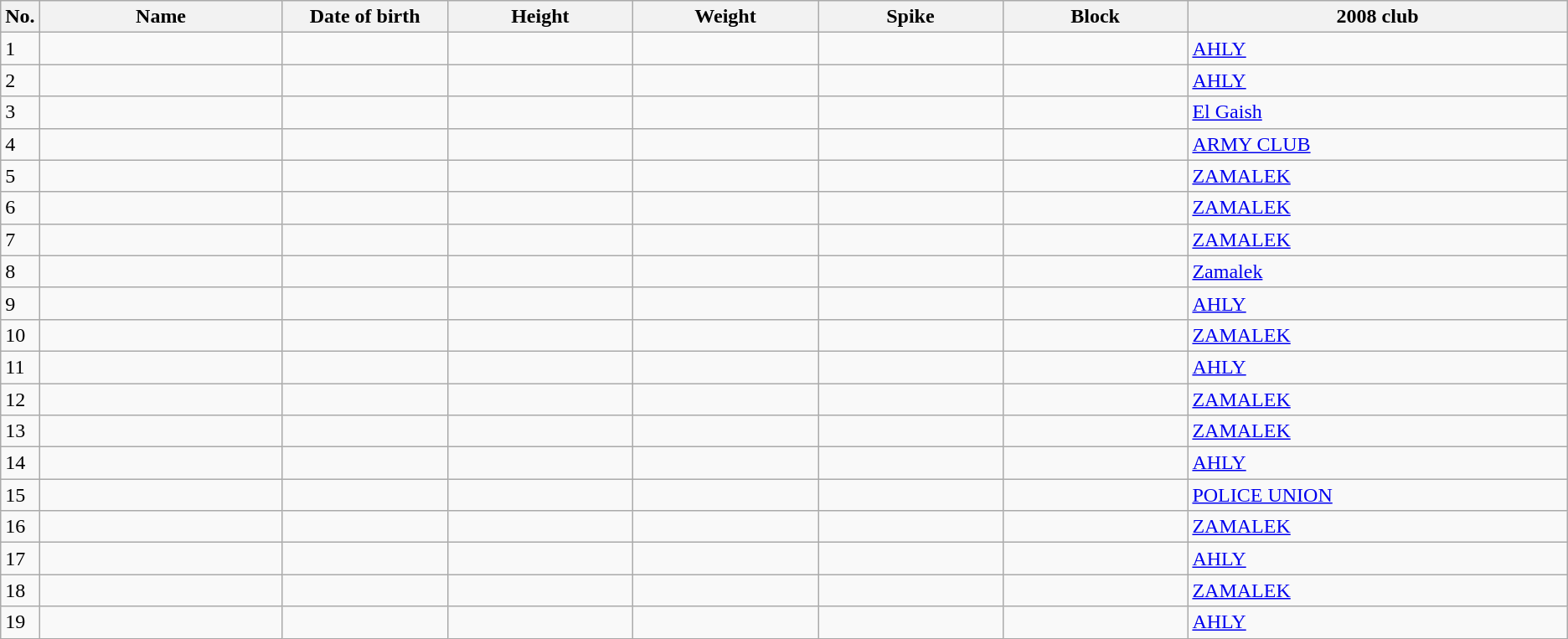<table class="wikitable sortable" style=font-size:100%; text-align:center;>
<tr>
<th>No.</th>
<th style=width:12em>Name</th>
<th style=width:8em>Date of birth</th>
<th style=width:9em>Height</th>
<th style=width:9em>Weight</th>
<th style=width:9em>Spike</th>
<th style=width:9em>Block</th>
<th style=width:19em>2008 club</th>
</tr>
<tr>
<td>1</td>
<td align=left></td>
<td align=right></td>
<td></td>
<td></td>
<td></td>
<td></td>
<td align=left><a href='#'>AHLY</a></td>
</tr>
<tr>
<td>2</td>
<td align=left></td>
<td align=right></td>
<td></td>
<td></td>
<td></td>
<td></td>
<td align=left><a href='#'>AHLY</a></td>
</tr>
<tr>
<td>3</td>
<td align=left></td>
<td align=right></td>
<td></td>
<td></td>
<td></td>
<td></td>
<td align=left><a href='#'>El Gaish</a></td>
</tr>
<tr>
<td>4</td>
<td align=left></td>
<td align=right></td>
<td></td>
<td></td>
<td></td>
<td></td>
<td align=left><a href='#'>ARMY CLUB</a></td>
</tr>
<tr>
<td>5</td>
<td align=left></td>
<td align=right></td>
<td></td>
<td></td>
<td></td>
<td></td>
<td align=left><a href='#'>ZAMALEK</a></td>
</tr>
<tr>
<td>6</td>
<td align=left></td>
<td align=right></td>
<td></td>
<td></td>
<td></td>
<td></td>
<td align=left><a href='#'>ZAMALEK</a></td>
</tr>
<tr>
<td>7</td>
<td align=left></td>
<td align=right></td>
<td></td>
<td></td>
<td></td>
<td></td>
<td align=left><a href='#'>ZAMALEK</a></td>
</tr>
<tr>
<td>8</td>
<td align=left></td>
<td align=right></td>
<td></td>
<td></td>
<td></td>
<td></td>
<td align=left><a href='#'>Zamalek</a></td>
</tr>
<tr>
<td>9</td>
<td align=left></td>
<td align=right></td>
<td></td>
<td></td>
<td></td>
<td></td>
<td align=left><a href='#'>AHLY</a></td>
</tr>
<tr>
<td>10</td>
<td align=left></td>
<td align=right></td>
<td></td>
<td></td>
<td></td>
<td></td>
<td align=left><a href='#'>ZAMALEK</a></td>
</tr>
<tr>
<td>11</td>
<td align=left></td>
<td align=right></td>
<td></td>
<td></td>
<td></td>
<td></td>
<td align=left><a href='#'>AHLY</a></td>
</tr>
<tr>
<td>12</td>
<td align=left></td>
<td align=right></td>
<td></td>
<td></td>
<td></td>
<td></td>
<td align=left><a href='#'>ZAMALEK</a></td>
</tr>
<tr>
<td>13</td>
<td align=left></td>
<td align=right></td>
<td></td>
<td></td>
<td></td>
<td></td>
<td align=left><a href='#'>ZAMALEK</a></td>
</tr>
<tr>
<td>14</td>
<td align=left></td>
<td align=right></td>
<td></td>
<td></td>
<td></td>
<td></td>
<td align=left><a href='#'>AHLY</a></td>
</tr>
<tr>
<td>15</td>
<td align=left></td>
<td align=right></td>
<td></td>
<td></td>
<td></td>
<td></td>
<td align=left><a href='#'>POLICE UNION</a></td>
</tr>
<tr>
<td>16</td>
<td align=left></td>
<td align=right></td>
<td></td>
<td></td>
<td></td>
<td></td>
<td align=left><a href='#'>ZAMALEK</a></td>
</tr>
<tr>
<td>17</td>
<td align=left></td>
<td align=right></td>
<td></td>
<td></td>
<td></td>
<td></td>
<td align=left><a href='#'>AHLY</a></td>
</tr>
<tr>
<td>18</td>
<td align=left></td>
<td align=right></td>
<td></td>
<td></td>
<td></td>
<td></td>
<td align=left><a href='#'>ZAMALEK</a></td>
</tr>
<tr>
<td>19</td>
<td align=left></td>
<td align=right></td>
<td></td>
<td></td>
<td></td>
<td></td>
<td align=left><a href='#'>AHLY</a></td>
</tr>
</table>
